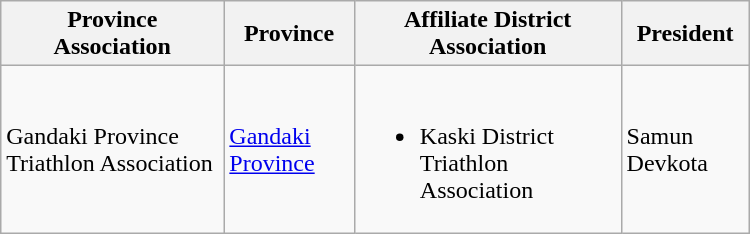<table class="wikitable sortable" style="width:500px;">
<tr>
<th width="%">Province Association</th>
<th>Province</th>
<th width="%">Affiliate District Association</th>
<th>President</th>
</tr>
<tr>
<td>Gandaki Province Triathlon Association </td>
<td><a href='#'>Gandaki Province</a></td>
<td><br><ul><li>Kaski District Triathlon Association</li></ul></td>
<td>Samun Devkota</td>
</tr>
</table>
